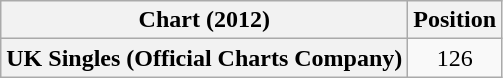<table class="wikitable plainrowheaders" style="text-align:center">
<tr>
<th scope="col">Chart (2012)</th>
<th scope="col">Position</th>
</tr>
<tr>
<th scope="row">UK Singles (Official Charts Company)</th>
<td>126</td>
</tr>
</table>
